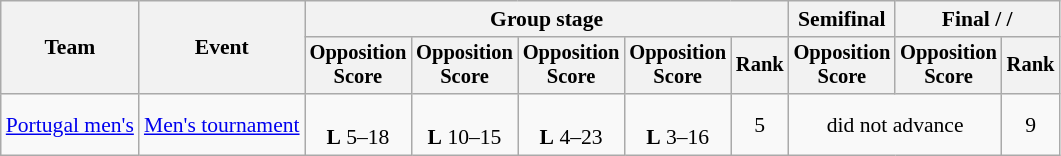<table class="wikitable" style="text-align:center; font-size:90%">
<tr>
<th rowspan=2>Team</th>
<th rowspan=2>Event</th>
<th colspan=5>Group stage</th>
<th>Semifinal</th>
<th colspan=2>Final /  / </th>
</tr>
<tr style="font-size:95%">
<th>Opposition<br>Score</th>
<th>Opposition<br>Score</th>
<th>Opposition<br>Score</th>
<th>Opposition<br>Score</th>
<th>Rank</th>
<th>Opposition<br>Score</th>
<th>Opposition<br>Score</th>
<th>Rank</th>
</tr>
<tr>
<td align=left><a href='#'>Portugal men's</a></td>
<td align=left><a href='#'>Men's tournament</a></td>
<td><br><strong>L</strong> 5–18</td>
<td><br><strong>L</strong> 10–15</td>
<td><br><strong>L</strong> 4–23</td>
<td><br><strong>L</strong> 3–16</td>
<td>5</td>
<td colspan=2>did not advance</td>
<td>9</td>
</tr>
</table>
